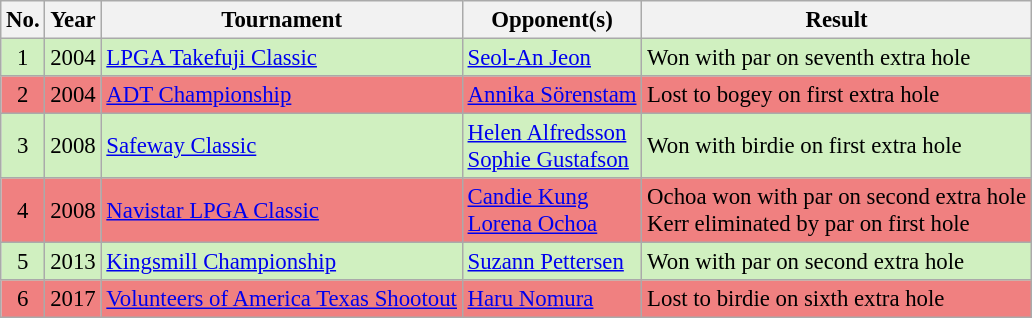<table class="wikitable" style="font-size:95%;">
<tr>
<th>No.</th>
<th>Year</th>
<th>Tournament</th>
<th>Opponent(s)</th>
<th>Result</th>
</tr>
<tr style="background:#D0F0C0;">
<td align=center>1</td>
<td>2004</td>
<td><a href='#'>LPGA Takefuji Classic</a></td>
<td> <a href='#'>Seol-An Jeon</a></td>
<td>Won with par on seventh extra hole</td>
</tr>
<tr style="background:#F08080;">
<td align=center>2</td>
<td>2004</td>
<td><a href='#'>ADT Championship</a></td>
<td> <a href='#'>Annika Sörenstam</a></td>
<td>Lost to bogey on first extra hole</td>
</tr>
<tr style="background:#D0F0C0;">
<td align=center>3</td>
<td>2008</td>
<td><a href='#'>Safeway Classic</a></td>
<td> <a href='#'>Helen Alfredsson</a><br> <a href='#'>Sophie Gustafson</a></td>
<td>Won with birdie on first extra hole</td>
</tr>
<tr style="background:#F08080;">
<td align=center>4</td>
<td>2008</td>
<td><a href='#'>Navistar LPGA Classic</a></td>
<td> <a href='#'>Candie Kung</a><br> <a href='#'>Lorena Ochoa</a></td>
<td>Ochoa won with par on second extra hole<br>Kerr eliminated by par on first hole</td>
</tr>
<tr style="background:#D0F0C0;">
<td align=center>5</td>
<td>2013</td>
<td><a href='#'>Kingsmill Championship</a></td>
<td> <a href='#'>Suzann Pettersen</a></td>
<td>Won with par on second extra hole</td>
</tr>
<tr style="background:#F08080;">
<td align=center>6</td>
<td>2017</td>
<td><a href='#'>Volunteers of America Texas Shootout</a></td>
<td> <a href='#'>Haru Nomura</a></td>
<td>Lost to birdie on sixth extra hole</td>
</tr>
</table>
